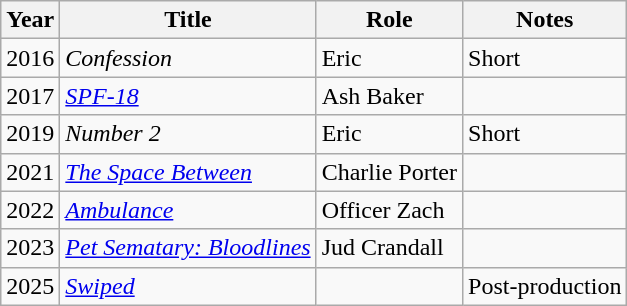<table class="wikitable sortable">
<tr>
<th>Year</th>
<th>Title</th>
<th>Role</th>
<th class="unsortable">Notes</th>
</tr>
<tr>
<td>2016</td>
<td><em>Confession</em></td>
<td>Eric</td>
<td>Short</td>
</tr>
<tr>
<td>2017</td>
<td><em><a href='#'>SPF-18</a></em></td>
<td>Ash Baker</td>
<td></td>
</tr>
<tr>
<td>2019</td>
<td><em>Number 2</em></td>
<td>Eric</td>
<td>Short</td>
</tr>
<tr>
<td>2021</td>
<td><em><a href='#'>The Space Between</a></em></td>
<td>Charlie Porter</td>
<td></td>
</tr>
<tr>
<td>2022</td>
<td><em><a href='#'>Ambulance</a></em></td>
<td>Officer Zach</td>
<td></td>
</tr>
<tr>
<td>2023</td>
<td><em><a href='#'>Pet Sematary: Bloodlines</a></em></td>
<td>Jud Crandall</td>
<td></td>
</tr>
<tr>
<td>2025</td>
<td><em><a href='#'>Swiped</a></em></td>
<td></td>
<td>Post-production</td>
</tr>
</table>
